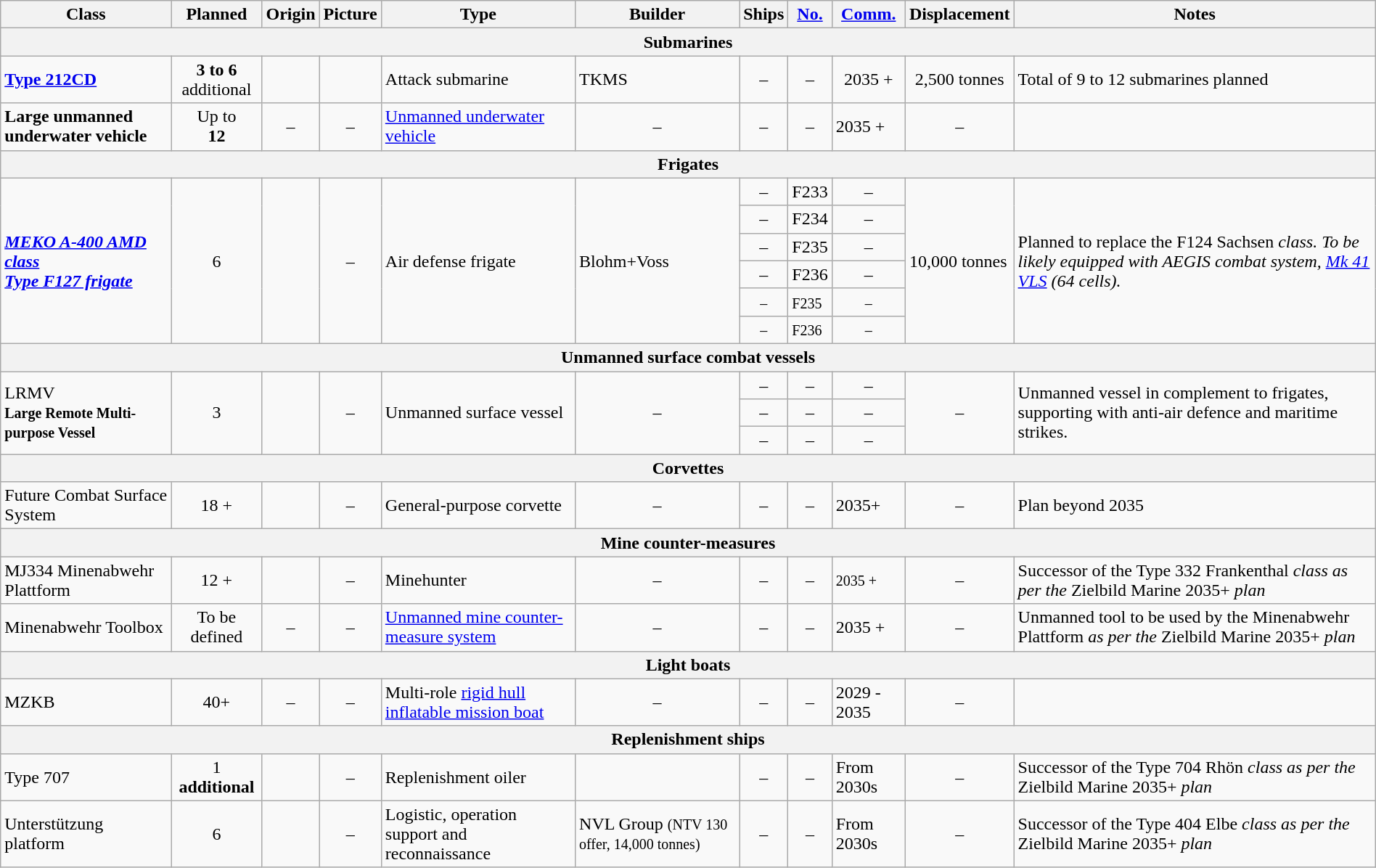<table class="wikitable" style="margin:auto; width:100%;">
<tr>
<th>Class</th>
<th style="text-align:center">Planned</th>
<th style="text-align:center">Origin</th>
<th style="text-align:center">Picture</th>
<th style="text-align:center">Type</th>
<th style="text-align:center">Builder</th>
<th style="text-align:center">Ships</th>
<th style="text-align:center"><a href='#'>No.</a></th>
<th style="text-align:center"><a href='#'>Comm.</a></th>
<th style="text-align:center">Displacement</th>
<th>Notes</th>
</tr>
<tr>
<th colspan="11">Submarines</th>
</tr>
<tr>
<td><strong><a href='#'>Type 212CD</a></strong></td>
<td style="text-align: center;"><strong>3 to 6</strong><br>additional</td>
<td></td>
<td></td>
<td>Attack submarine</td>
<td>TKMS</td>
<td style="text-align: center;">–</td>
<td style="text-align: center;">–</td>
<td style="text-align: center;">2035 +</td>
<td align="center">2,500 tonnes</td>
<td>Total of 9 to 12 submarines planned</td>
</tr>
<tr>
<td><strong>Large unmanned underwater vehicle</strong></td>
<td style="text-align: center;">Up to<br><strong>12</strong></td>
<td style="text-align: center;">–</td>
<td style="text-align: center;">–</td>
<td><a href='#'>Unmanned underwater vehicle</a></td>
<td style="text-align: center;">–</td>
<td style="text-align: center;">–</td>
<td style="text-align: center;">–</td>
<td>2035 +</td>
<td style="text-align: center;">–</td>
<td></td>
</tr>
<tr>
<th colspan="11">Frigates</th>
</tr>
<tr>
<td rowspan="6"><a href='#'><strong><em>MEKO A-400 AMD<em> class<strong></a><br></em><a href='#'>Type F127 frigate</a><em></td>
<td rowspan="6" style="text-align: center"></strong>6<strong></td>
<td rowspan="6"></td>
<td rowspan="6" style="text-align: center;">–</td>
<td rowspan="6">Air defense frigate</td>
<td rowspan="6">Blohm+Voss</td>
<td style="text-align: center;">–</td>
<td>F233</td>
<td style="text-align: center;">–</td>
<td rowspan="6">10,000 tonnes</td>
<td rowspan="6">Planned to replace the F124 </em>Sachsen<em> class. To be likely equipped with AEGIS combat system, <a href='#'>Mk 41 VLS</a> (64 cells).</td>
</tr>
<tr>
<td style="text-align: center;">–</td>
<td>F234</td>
<td style="text-align: center;">–</td>
</tr>
<tr>
<td style="text-align: center;">–</td>
<td>F235</td>
<td style="text-align: center;">–</td>
</tr>
<tr>
<td style="text-align: center;">–</td>
<td>F236</td>
<td style="text-align: center;">–</td>
</tr>
<tr>
<td style="text-align: center;"><small>–</small></td>
<td><small>F235</small></td>
<td style="text-align: center;"><small>–</small></td>
</tr>
<tr>
<td style="text-align: center;"><small>–</small></td>
<td><small>F236</small></td>
<td style="text-align: center;"><small>–</small></td>
</tr>
<tr>
<th colspan="11">Unmanned surface combat vessels</th>
</tr>
<tr>
<td rowspan="3"></strong>LRMV<strong><br></em><small>Large Remote Multi-purpose Vessel</small><em></td>
<td rowspan="3" style="text-align: center"></strong>3<strong></td>
<td rowspan="3"></td>
<td rowspan="3" style="text-align: center;">–</td>
<td rowspan="3">Unmanned surface vessel</td>
<td rowspan="3" style="text-align: center;">–</td>
<td style="text-align: center;">–</td>
<td style="text-align: center;">–</td>
<td style="text-align: center;">–</td>
<td rowspan="3" style="text-align: center;">–</td>
<td rowspan="3">Unmanned vessel in complement to frigates, supporting with anti-air defence and maritime strikes.</td>
</tr>
<tr>
<td style="text-align: center;">–</td>
<td style="text-align: center;">–</td>
<td style="text-align: center;">–</td>
</tr>
<tr>
<td style="text-align: center;">–</td>
<td style="text-align: center;">–</td>
<td style="text-align: center;">–</td>
</tr>
<tr>
<th colspan="11">Corvettes</th>
</tr>
<tr>
<td></strong>Future Combat Surface System<strong></td>
<td style="text-align: center;"></strong>18 +<strong></td>
<td></td>
<td style="text-align: center;">–</td>
<td>General-purpose corvette</td>
<td style="text-align: center;">–</td>
<td style="text-align: center;">–</td>
<td style="text-align: center;">–</td>
<td>2035+</td>
<td style="text-align: center;">–</td>
<td>Plan beyond 2035</td>
</tr>
<tr>
<th colspan="11">Mine counter-measures</th>
</tr>
<tr>
<td></strong>MJ334 Minenabwehr Plattform<strong></td>
<td style="text-align: center;"></strong>12 +<strong></td>
<td></td>
<td style="text-align: center;">–</td>
<td>Minehunter</td>
<td style="text-align: center;">–</td>
<td style="text-align: center;">–</td>
<td style="text-align: center;">–</td>
<td><small>2035 +</small></td>
<td style="text-align: center;">–</td>
<td>Successor of the Type 332 </em>Frankenthal<em> class as per the </em>Zielbild Marine 2035+<em> plan </td>
</tr>
<tr>
<td></strong>Minenabwehr Toolbox<strong></td>
<td style="text-align: center;">To be defined</td>
<td style="text-align: center;">–</td>
<td style="text-align: center;">–</td>
<td><a href='#'>Unmanned mine counter-measure system</a></td>
<td style="text-align: center;">–</td>
<td style="text-align: center;">–</td>
<td style="text-align: center;">–</td>
<td>2035 +</td>
<td style="text-align: center;">–</td>
<td>Unmanned tool to be used by the </em>Minenabwehr Plattform<em> as per the </em>Zielbild Marine 2035+<em> plan </td>
</tr>
<tr>
<th colspan="11">Light boats</th>
</tr>
<tr>
<td></strong>MZKB<strong></td>
<td style="text-align: center;"></strong>40+<strong></td>
<td style="text-align: center;">–</td>
<td style="text-align: center;">–</td>
<td>Multi-role <a href='#'>rigid hull inflatable mission boat</a></td>
<td style="text-align: center;">–</td>
<td style="text-align: center;">–</td>
<td style="text-align: center;">–</td>
<td>2029 - 2035</td>
<td style="text-align: center;">–</td>
<td></td>
</tr>
<tr>
<th colspan="11">Replenishment ships</th>
</tr>
<tr>
<td></strong>Type 707<strong></td>
<td style="text-align: center;"></strong>1<strong><br>additional</td>
<td></td>
<td style="text-align: center;">–</td>
<td>Replenishment oiler</td>
<td></td>
<td style="text-align: center;">–</td>
<td style="text-align: center;">–</td>
<td>From 2030s</td>
<td style="text-align: center;">–</td>
<td>Successor of the Type 704 </em>Rhön<em> class as per the </em>Zielbild Marine 2035+<em> plan </td>
</tr>
<tr>
<td></strong>Unterstützung platform<strong></td>
<td style="text-align: center;"></strong>6<strong></td>
<td></td>
<td style="text-align: center;">–</td>
<td>Logistic, operation support and reconnaissance</td>
<td>NVL Group <small>(NTV 130 offer, 14,000 tonnes)</small></td>
<td style="text-align: center;">–</td>
<td style="text-align: center;">–</td>
<td>From 2030s</td>
<td style="text-align: center;">–</td>
<td>Successor of the Type 404 </em>Elbe<em> class as per the </em>Zielbild Marine 2035+<em> plan </td>
</tr>
</table>
